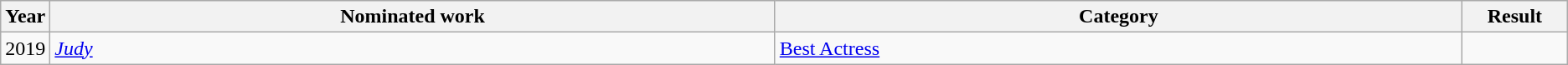<table class="wikitable sortable">
<tr>
<th scope="col" style="width:1em;">Year</th>
<th scope="col" style="width:39em;">Nominated work</th>
<th scope="col" style="width:37em;">Category</th>
<th scope="col" style="width:5em;">Result</th>
</tr>
<tr>
<td>2019</td>
<td><em><a href='#'>Judy</a></em></td>
<td><a href='#'>Best Actress</a></td>
<td></td>
</tr>
</table>
